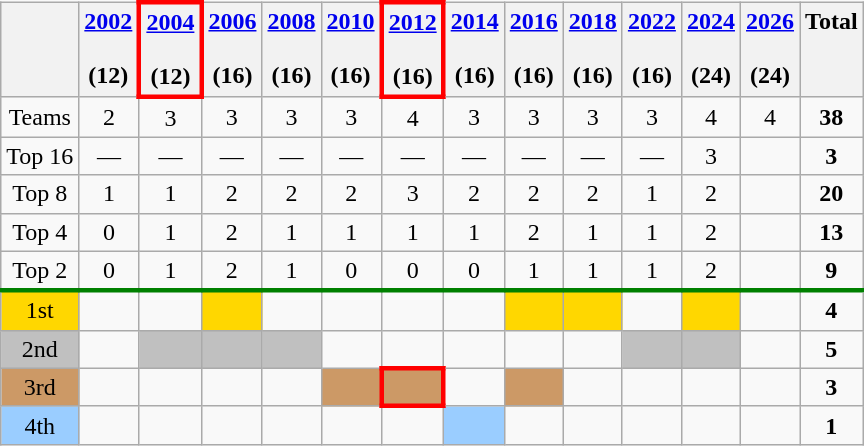<table class="wikitable" style="text-align: center">
<tr valign=top>
<th></th>
<th><a href='#'>2002</a><br> <br> (12)</th>
<th style="border:3px solid red"><a href='#'>2004</a><br> <br> (12)</th>
<th><a href='#'>2006</a><br> <br> (16)</th>
<th><a href='#'>2008</a><br> <br> (16)</th>
<th><a href='#'>2010</a><br> <br> (16)</th>
<th style="border:3px solid red"><a href='#'>2012</a><br> <br> (16)</th>
<th><a href='#'>2014</a><br> <br> (16)</th>
<th><a href='#'>2016</a><br> <br> (16)</th>
<th><a href='#'>2018</a><br> <br> (16)</th>
<th><a href='#'>2022</a><br> <br> (16)</th>
<th><a href='#'>2024</a><br> <br> (24)</th>
<th><a href='#'>2026</a><br> <br> (24)</th>
<th>Total</th>
</tr>
<tr>
<td>Teams</td>
<td>2</td>
<td>3</td>
<td>3</td>
<td>3</td>
<td>3</td>
<td>4</td>
<td>3</td>
<td>3</td>
<td>3</td>
<td>3</td>
<td>4</td>
<td>4</td>
<td><strong>38</strong></td>
</tr>
<tr>
<td>Top 16</td>
<td>—</td>
<td>—</td>
<td>—</td>
<td>—</td>
<td>—</td>
<td>—</td>
<td>—</td>
<td>—</td>
<td>—</td>
<td>—</td>
<td>3</td>
<td></td>
<td><strong>3</strong></td>
</tr>
<tr>
<td>Top 8</td>
<td>1</td>
<td>1</td>
<td>2</td>
<td>2</td>
<td>2</td>
<td>3</td>
<td>2</td>
<td>2</td>
<td>2</td>
<td>1</td>
<td>2</td>
<td></td>
<td><strong>20</strong></td>
</tr>
<tr>
<td>Top 4</td>
<td>0</td>
<td>1</td>
<td>2</td>
<td>1</td>
<td>1</td>
<td>1</td>
<td>1</td>
<td>2</td>
<td>1</td>
<td>1</td>
<td>2</td>
<td></td>
<td><strong>13</strong></td>
</tr>
<tr>
<td>Top 2</td>
<td>0</td>
<td>1</td>
<td>2</td>
<td>1</td>
<td>0</td>
<td>0</td>
<td>0</td>
<td>1</td>
<td>1</td>
<td>1</td>
<td>2</td>
<td></td>
<td><strong>9</strong></td>
</tr>
<tr style="border-top:3px solid green;">
<td bgcolor=gold>1st</td>
<td></td>
<td></td>
<td bgcolor=gold></td>
<td></td>
<td></td>
<td></td>
<td></td>
<td bgcolor=gold></td>
<td bgcolor=gold></td>
<td></td>
<td bgcolor=gold></td>
<td></td>
<td><strong>4</strong></td>
</tr>
<tr>
<td bgcolor=silver>2nd</td>
<td></td>
<td bgcolor=silver></td>
<td bgcolor=silver></td>
<td bgcolor=silver></td>
<td></td>
<td></td>
<td></td>
<td></td>
<td></td>
<td bgcolor=silver></td>
<td bgcolor=silver></td>
<td></td>
<td><strong>5</strong></td>
</tr>
<tr>
<td bgcolor=#cc9966>3rd</td>
<td></td>
<td></td>
<td></td>
<td></td>
<td bgcolor=#cc9966></td>
<td style="border: 3px solid red" bgcolor=#cc9966></td>
<td></td>
<td bgcolor=#cc9966></td>
<td></td>
<td></td>
<td></td>
<td></td>
<td><strong>3</strong></td>
</tr>
<tr>
<td bgcolor=#9acdff>4th</td>
<td></td>
<td></td>
<td></td>
<td></td>
<td></td>
<td></td>
<td bgcolor=#9acdff></td>
<td></td>
<td></td>
<td></td>
<td></td>
<td></td>
<td><strong>1</strong></td>
</tr>
</table>
